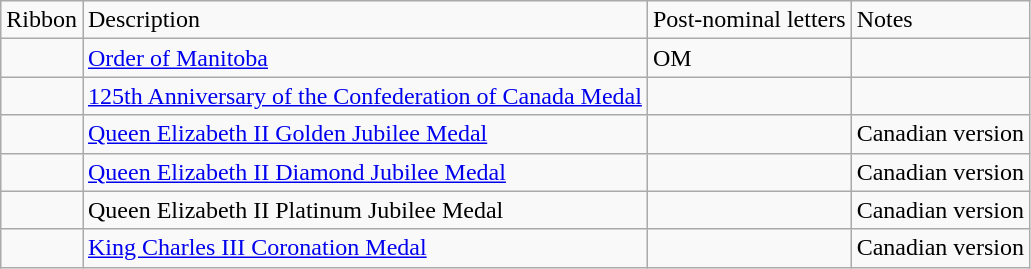<table class="wikitable">
<tr>
<td>Ribbon</td>
<td>Description</td>
<td>Post-nominal letters</td>
<td>Notes</td>
</tr>
<tr>
<td></td>
<td><a href='#'>Order of Manitoba</a></td>
<td>OM</td>
<td></td>
</tr>
<tr>
<td></td>
<td><a href='#'>125th Anniversary of the Confederation of Canada Medal</a></td>
<td></td>
<td></td>
</tr>
<tr>
<td></td>
<td><a href='#'>Queen Elizabeth II Golden Jubilee Medal</a></td>
<td></td>
<td> Canadian version</td>
</tr>
<tr>
<td></td>
<td><a href='#'>Queen Elizabeth II Diamond Jubilee Medal</a></td>
<td></td>
<td> Canadian version</td>
</tr>
<tr>
<td></td>
<td>Queen Elizabeth II Platinum Jubilee Medal</td>
<td></td>
<td> Canadian version</td>
</tr>
<tr>
<td></td>
<td><a href='#'>King Charles III Coronation Medal</a></td>
<td></td>
<td>Canadian version</td>
</tr>
</table>
